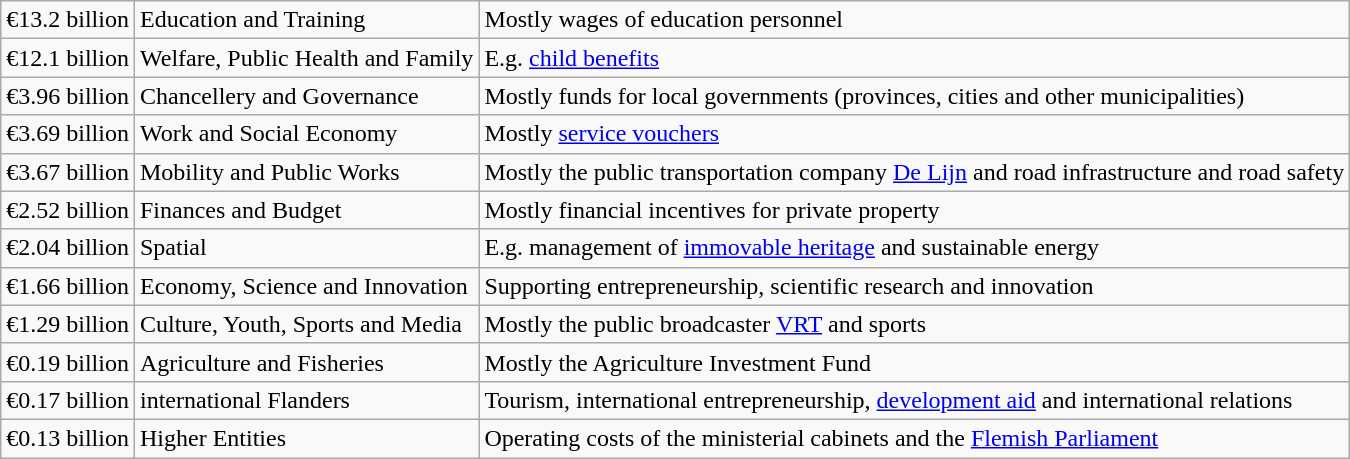<table class="wikitable">
<tr>
<td>€13.2 billion</td>
<td>Education and Training</td>
<td>Mostly wages of education personnel</td>
</tr>
<tr>
<td>€12.1 billion</td>
<td>Welfare, Public Health and Family</td>
<td>E.g. <a href='#'>child benefits</a></td>
</tr>
<tr>
<td>€3.96 billion</td>
<td>Chancellery and Governance</td>
<td>Mostly funds for local governments (provinces, cities and other municipalities)</td>
</tr>
<tr>
<td>€3.69 billion</td>
<td>Work and Social Economy</td>
<td>Mostly <a href='#'>service vouchers</a></td>
</tr>
<tr>
<td>€3.67 billion</td>
<td>Mobility and Public Works</td>
<td>Mostly the public transportation company <a href='#'>De Lijn</a> and road infrastructure and road safety</td>
</tr>
<tr>
<td>€2.52 billion</td>
<td>Finances and Budget</td>
<td>Mostly financial incentives for private property</td>
</tr>
<tr>
<td>€2.04 billion</td>
<td>Spatial</td>
<td>E.g. management of <a href='#'>immovable heritage</a> and sustainable energy</td>
</tr>
<tr>
<td>€1.66 billion</td>
<td>Economy, Science and Innovation</td>
<td>Supporting entrepreneurship, scientific research and innovation</td>
</tr>
<tr>
<td>€1.29 billion</td>
<td>Culture, Youth, Sports and Media</td>
<td>Mostly the public broadcaster <a href='#'>VRT</a> and sports</td>
</tr>
<tr>
<td>€0.19 billion</td>
<td>Agriculture and Fisheries</td>
<td>Mostly the Agriculture Investment Fund</td>
</tr>
<tr>
<td>€0.17 billion</td>
<td>international Flanders</td>
<td>Tourism, international entrepreneurship, <a href='#'>development aid</a> and international relations</td>
</tr>
<tr>
<td>€0.13 billion</td>
<td>Higher Entities</td>
<td>Operating costs of the ministerial cabinets and the <a href='#'>Flemish Parliament</a></td>
</tr>
</table>
